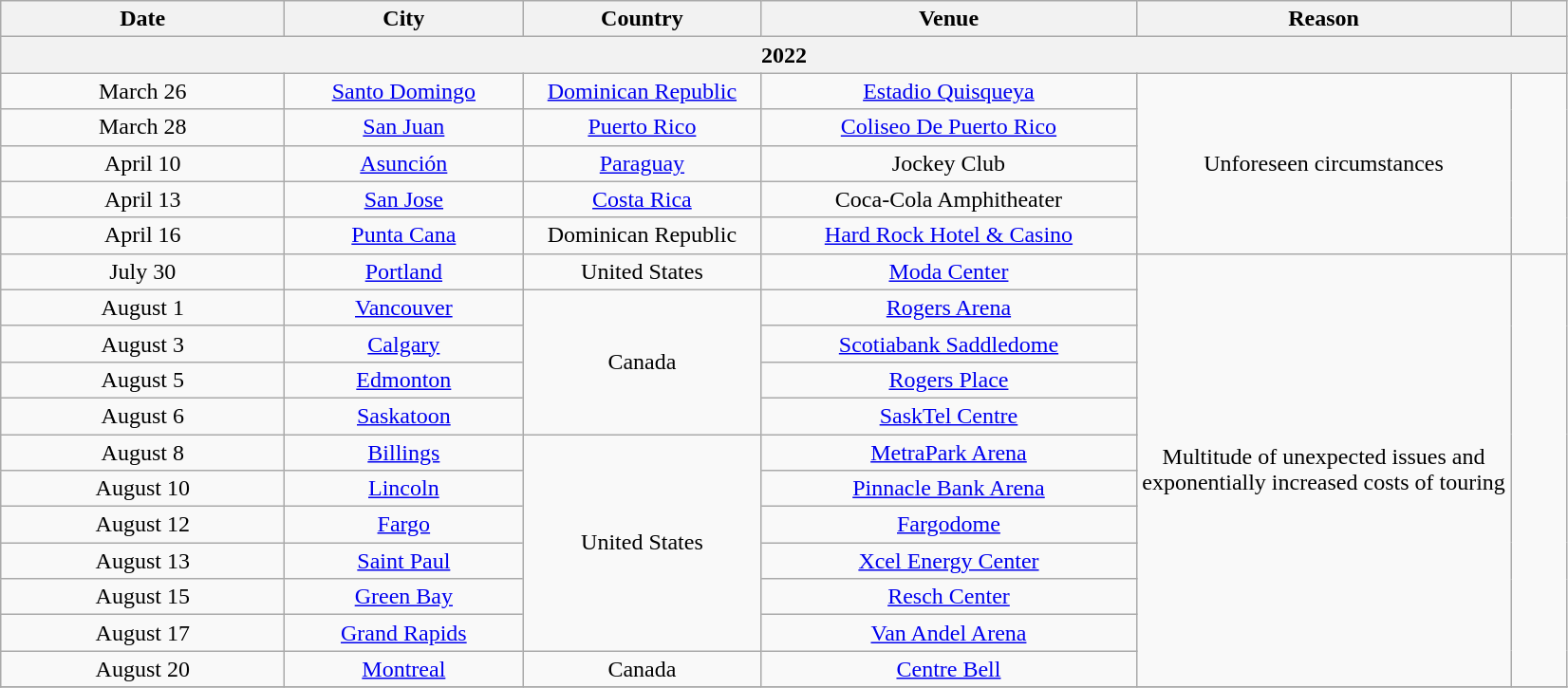<table class="wikitable plainrowheaders" style="text-align:center;">
<tr>
<th scope="col" style="width:12em;">Date</th>
<th scope="col" style="width:10em;">City</th>
<th scope="col" style="width:10em;">Country</th>
<th scope="col" style="width:16em;">Venue</th>
<th scope="col" style="width:16em;">Reason</th>
<th scope="col" style="width:2em;"></th>
</tr>
<tr>
<th colspan="6">2022</th>
</tr>
<tr>
<td>March 26</td>
<td><a href='#'>Santo Domingo</a></td>
<td><a href='#'>Dominican Republic</a></td>
<td><a href='#'>Estadio Quisqueya</a></td>
<td rowspan="5">Unforeseen circumstances</td>
<td rowspan="5"></td>
</tr>
<tr>
<td>March 28</td>
<td><a href='#'>San Juan</a></td>
<td><a href='#'>Puerto Rico</a></td>
<td><a href='#'>Coliseo De Puerto Rico</a></td>
</tr>
<tr>
<td>April 10</td>
<td><a href='#'>Asunción</a></td>
<td><a href='#'>Paraguay</a></td>
<td>Jockey Club</td>
</tr>
<tr>
<td>April 13</td>
<td><a href='#'>San Jose</a></td>
<td><a href='#'>Costa Rica</a></td>
<td>Coca-Cola Amphitheater</td>
</tr>
<tr>
<td>April 16</td>
<td><a href='#'>Punta Cana</a></td>
<td>Dominican Republic</td>
<td><a href='#'>Hard Rock Hotel & Casino</a></td>
</tr>
<tr>
<td>July 30</td>
<td><a href='#'>Portland</a></td>
<td>United States</td>
<td><a href='#'>Moda Center</a></td>
<td rowspan="12">Multitude of unexpected issues and exponentially increased costs of touring</td>
<td rowspan="12"></td>
</tr>
<tr>
<td>August 1</td>
<td><a href='#'>Vancouver</a></td>
<td rowspan="4">Canada</td>
<td><a href='#'>Rogers Arena</a></td>
</tr>
<tr>
<td>August 3</td>
<td><a href='#'>Calgary</a></td>
<td><a href='#'>Scotiabank Saddledome</a></td>
</tr>
<tr>
<td>August 5</td>
<td><a href='#'>Edmonton</a></td>
<td><a href='#'>Rogers Place</a></td>
</tr>
<tr>
<td>August 6</td>
<td><a href='#'>Saskatoon</a></td>
<td><a href='#'>SaskTel Centre</a></td>
</tr>
<tr>
<td>August 8</td>
<td><a href='#'>Billings</a></td>
<td rowspan="6">United States</td>
<td><a href='#'>MetraPark Arena</a></td>
</tr>
<tr>
<td>August 10</td>
<td><a href='#'>Lincoln</a></td>
<td><a href='#'>Pinnacle Bank Arena</a></td>
</tr>
<tr>
<td>August 12</td>
<td><a href='#'>Fargo</a></td>
<td><a href='#'>Fargodome</a></td>
</tr>
<tr>
<td>August 13</td>
<td><a href='#'>Saint Paul</a></td>
<td><a href='#'>Xcel Energy Center</a></td>
</tr>
<tr>
<td>August 15</td>
<td><a href='#'>Green Bay</a></td>
<td><a href='#'>Resch Center</a></td>
</tr>
<tr>
<td>August 17</td>
<td><a href='#'>Grand Rapids</a></td>
<td><a href='#'>Van Andel Arena</a></td>
</tr>
<tr>
<td>August 20</td>
<td><a href='#'>Montreal</a></td>
<td>Canada</td>
<td><a href='#'>Centre Bell</a></td>
</tr>
<tr>
</tr>
</table>
